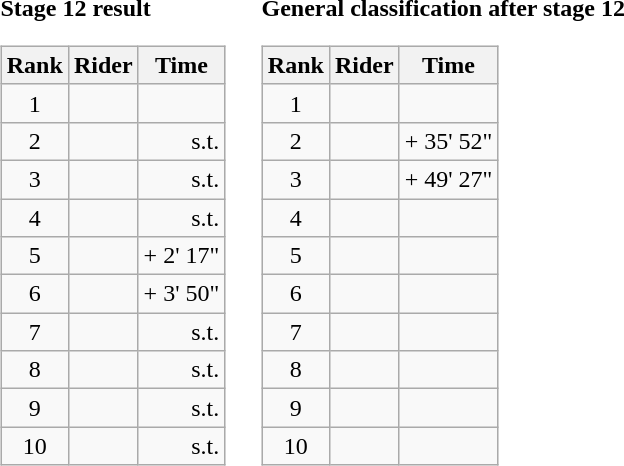<table>
<tr>
<td><strong>Stage 12 result</strong><br><table class="wikitable">
<tr>
<th scope="col">Rank</th>
<th scope="col">Rider</th>
<th scope="col">Time</th>
</tr>
<tr>
<td style="text-align:center;">1</td>
<td></td>
<td style="text-align:right;"></td>
</tr>
<tr>
<td style="text-align:center;">2</td>
<td></td>
<td style="text-align:right;">s.t.</td>
</tr>
<tr>
<td style="text-align:center;">3</td>
<td></td>
<td style="text-align:right;">s.t.</td>
</tr>
<tr>
<td style="text-align:center;">4</td>
<td></td>
<td style="text-align:right;">s.t.</td>
</tr>
<tr>
<td style="text-align:center;">5</td>
<td></td>
<td style="text-align:right;">+ 2' 17"</td>
</tr>
<tr>
<td style="text-align:center;">6</td>
<td></td>
<td style="text-align:right;">+ 3' 50"</td>
</tr>
<tr>
<td style="text-align:center;">7</td>
<td></td>
<td style="text-align:right;">s.t.</td>
</tr>
<tr>
<td style="text-align:center;">8</td>
<td></td>
<td style="text-align:right;">s.t.</td>
</tr>
<tr>
<td style="text-align:center;">9</td>
<td></td>
<td style="text-align:right;">s.t.</td>
</tr>
<tr>
<td style="text-align:center;">10</td>
<td></td>
<td style="text-align:right;">s.t.</td>
</tr>
</table>
</td>
<td></td>
<td><strong>General classification after stage 12</strong><br><table class="wikitable">
<tr>
<th scope="col">Rank</th>
<th scope="col">Rider</th>
<th scope="col">Time</th>
</tr>
<tr>
<td style="text-align:center;">1</td>
<td></td>
<td style="text-align:right;"></td>
</tr>
<tr>
<td style="text-align:center;">2</td>
<td></td>
<td style="text-align:right;">+ 35' 52"</td>
</tr>
<tr>
<td style="text-align:center;">3</td>
<td></td>
<td style="text-align:right;">+ 49' 27"</td>
</tr>
<tr>
<td style="text-align:center;">4</td>
<td></td>
<td></td>
</tr>
<tr>
<td style="text-align:center;">5</td>
<td></td>
<td></td>
</tr>
<tr>
<td style="text-align:center;">6</td>
<td></td>
<td></td>
</tr>
<tr>
<td style="text-align:center;">7</td>
<td></td>
<td></td>
</tr>
<tr>
<td style="text-align:center;">8</td>
<td></td>
<td></td>
</tr>
<tr>
<td style="text-align:center;">9</td>
<td></td>
<td></td>
</tr>
<tr>
<td style="text-align:center;">10</td>
<td></td>
<td></td>
</tr>
</table>
</td>
</tr>
</table>
